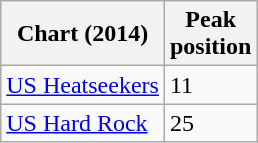<table class="wikitable sortable plainrowheaders">
<tr>
<th scope="col">Chart (2014)</th>
<th scope="col">Peak<br> position</th>
</tr>
<tr>
<td><a href='#'>US Heatseekers</a></td>
<td>11</td>
</tr>
<tr>
<td><a href='#'>US Hard Rock</a></td>
<td>25</td>
</tr>
</table>
